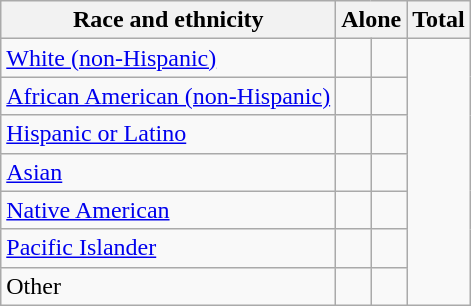<table class="wikitable sortable collapsible"; text-align:right; font-size:80%;">
<tr>
<th>Race and ethnicity</th>
<th colspan="2" data-sort-type=number>Alone</th>
<th colspan="2" data-sort-type=number>Total</th>
</tr>
<tr>
<td><a href='#'>White (non-Hispanic)</a></td>
<td align=right></td>
<td align=right></td>
</tr>
<tr>
<td><a href='#'>African American (non-Hispanic)</a></td>
<td align=right></td>
<td align=right></td>
</tr>
<tr>
<td><a href='#'>Hispanic or Latino</a></td>
<td align=right></td>
<td align=right></td>
</tr>
<tr>
<td><a href='#'>Asian</a></td>
<td align=right></td>
<td align=right></td>
</tr>
<tr>
<td><a href='#'>Native American</a></td>
<td align=right></td>
<td align=right></td>
</tr>
<tr>
<td><a href='#'>Pacific Islander</a></td>
<td align=right></td>
<td align=right></td>
</tr>
<tr>
<td>Other</td>
<td align=right></td>
<td align=right></td>
</tr>
</table>
